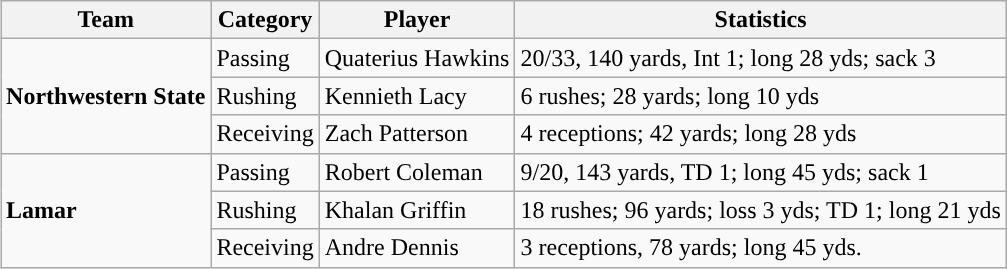<table class="wikitable" style="float: right;">
<tr>
<th>Team</th>
<th>Category</th>
<th>Player</th>
<th>Statistics</th>
</tr>
<tr>
<td rowspan=3><strong>Northwestern State</strong></td>
<td>Passing</td>
<td>Quaterius Hawkins</td>
<td>20/33, 140 yards, Int 1; long 28 yds; sack 3</td>
</tr>
<tr>
<td>Rushing</td>
<td>Kennieth Lacy</td>
<td>6 rushes; 28 yards; long 10 yds</td>
</tr>
<tr>
<td>Receiving</td>
<td>Zach Patterson</td>
<td>4 receptions; 42 yards; long 28 yds</td>
</tr>
<tr>
<td rowspan=3><strong>Lamar</strong></td>
<td>Passing</td>
<td>Robert Coleman</td>
<td>9/20, 143 yards, TD 1; long 45 yds; sack 1</td>
</tr>
<tr>
<td>Rushing</td>
<td>Khalan Griffin</td>
<td>18 rushes; 96 yards; loss 3 yds;  TD 1; long 21 yds</td>
</tr>
<tr>
<td>Receiving</td>
<td>Andre Dennis</td>
<td>3 receptions, 78 yards; long 45 yds.</td>
</tr>
</table>
